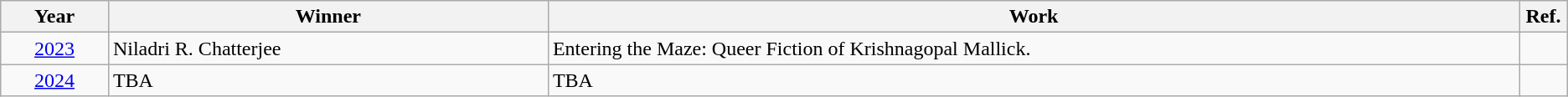<table class="wikitable sortable">
<tr>
<th scope="col" style="width: 6em;">Year</th>
<th scope="col" style="width: 28em;">Winner</th>
<th scope="col" style="width: 64em;">Work</th>
<th scope="col" class="unsortable" style="width: 2em;">Ref.</th>
</tr>
<tr style="vertical-align: top;">
<td align=center><a href='#'>2023</a></td>
<td>Niladri R. Chatterjee</td>
<td>Entering the Maze: Queer Fiction of Krishnagopal Mallick.</td>
<td align=center></td>
</tr>
<tr style="vertical-align: top;">
<td align=center><a href='#'>2024</a></td>
<td>TBA</td>
<td>TBA</td>
<td align=center></td>
</tr>
</table>
